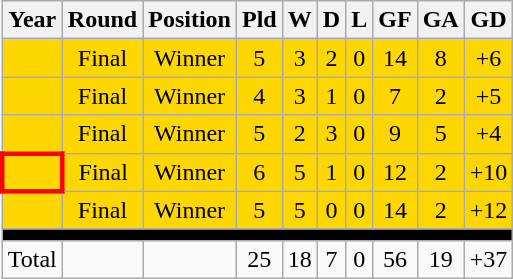<table class="wikitable" style="text-align: center">
<tr>
<th>Year</th>
<th>Round</th>
<th>Position</th>
<th>Pld</th>
<th>W</th>
<th>D</th>
<th>L</th>
<th>GF</th>
<th>GA</th>
<th>GD</th>
</tr>
<tr bgcolor=gold>
<td> </td>
<td>Final</td>
<td>Winner</td>
<td>5</td>
<td>3</td>
<td>2</td>
<td>0</td>
<td>14</td>
<td>8</td>
<td>+6</td>
</tr>
<tr bgcolor=gold>
<td> </td>
<td>Final</td>
<td>Winner</td>
<td>4</td>
<td>3</td>
<td>1</td>
<td>0</td>
<td>7</td>
<td>2</td>
<td>+5</td>
</tr>
<tr bgcolor=gold>
<td> </td>
<td>Final</td>
<td>Winner</td>
<td>5</td>
<td>2</td>
<td>3</td>
<td>0</td>
<td>9</td>
<td>5</td>
<td>+4</td>
</tr>
<tr bgcolor=gold>
<td style="border: 3px solid red"> </td>
<td>Final</td>
<td>Winner</td>
<td>6</td>
<td>5</td>
<td>1</td>
<td>0</td>
<td>12</td>
<td>2</td>
<td>+10</td>
</tr>
<tr bgcolor=gold>
<td> </td>
<td>Final</td>
<td>Winner</td>
<td>5</td>
<td>5</td>
<td>0</td>
<td>0</td>
<td>14</td>
<td>2</td>
<td>+12</td>
</tr>
<tr>
<td style="background:black" colspan=11></td>
</tr>
<tr>
<td>Total</td>
<td></td>
<td></td>
<td>25</td>
<td>18</td>
<td>7</td>
<td>0</td>
<td>56</td>
<td>19</td>
<td>+37</td>
</tr>
</table>
